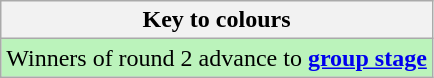<table class="wikitable">
<tr>
<th>Key to colours</th>
</tr>
<tr bgcolor=#BBF3BB>
<td>Winners of round 2 advance to <strong><a href='#'>group stage</a></strong></td>
</tr>
</table>
